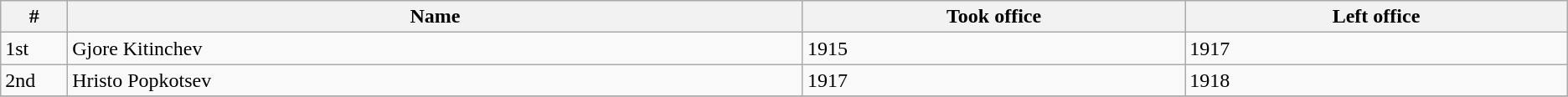<table class="wikitable">
<tr>
<th width="2%">#</th>
<th width="25%">Name</th>
<th width="13%">Took office</th>
<th width="13%">Left office</th>
</tr>
<tr>
<td>1st</td>
<td>Gjore Kitinchev</td>
<td>1915</td>
<td>1917</td>
</tr>
<tr>
<td>2nd</td>
<td>Hristo Popkotsev</td>
<td>1917</td>
<td>1918</td>
</tr>
<tr>
</tr>
</table>
